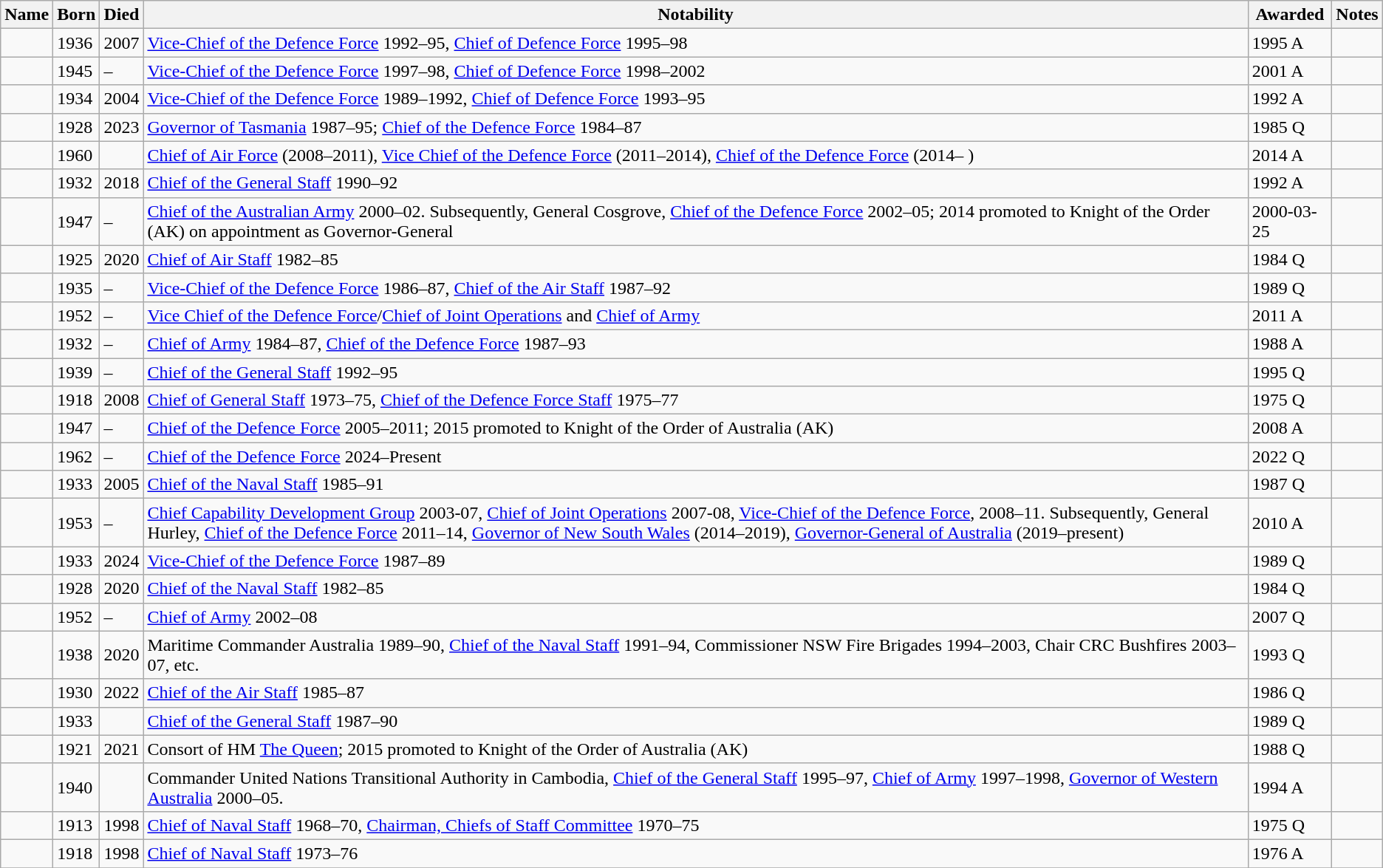<table class="wikitable sortable" style="text-align: left">
<tr>
<th>Name</th>
<th>Born</th>
<th>Died</th>
<th class="unsortable">Notability</th>
<th>Awarded</th>
<th class="unsortable">Notes</th>
</tr>
<tr>
<td></td>
<td>1936</td>
<td>2007</td>
<td><a href='#'>Vice-Chief of the Defence Force</a> 1992–95, <a href='#'>Chief of Defence Force</a> 1995–98</td>
<td>1995 A</td>
<td></td>
</tr>
<tr>
<td></td>
<td>1945</td>
<td>–</td>
<td><a href='#'>Vice-Chief of the Defence Force</a> 1997–98, <a href='#'>Chief of Defence Force</a> 1998–2002</td>
<td>2001 A</td>
<td></td>
</tr>
<tr>
<td></td>
<td>1934</td>
<td>2004</td>
<td><a href='#'>Vice-Chief of the Defence Force</a> 1989–1992, <a href='#'>Chief of Defence Force</a> 1993–95</td>
<td>1992 A</td>
<td></td>
</tr>
<tr>
<td></td>
<td>1928</td>
<td>2023</td>
<td><a href='#'>Governor of Tasmania</a> 1987–95; <a href='#'>Chief of the Defence Force</a> 1984–87</td>
<td>1985 Q</td>
<td></td>
</tr>
<tr>
<td></td>
<td>1960</td>
<td></td>
<td><a href='#'>Chief of Air Force</a> (2008–2011), <a href='#'>Vice Chief of the Defence Force</a> (2011–2014), <a href='#'>Chief of the Defence Force</a> (2014– )</td>
<td>2014 A</td>
<td></td>
</tr>
<tr>
<td></td>
<td>1932</td>
<td>2018</td>
<td><a href='#'>Chief of the General Staff</a> 1990–92</td>
<td>1992 A</td>
<td></td>
</tr>
<tr>
<td></td>
<td>1947</td>
<td>–</td>
<td><a href='#'>Chief of the Australian Army</a> 2000–02. Subsequently, General Cosgrove, <a href='#'>Chief of the Defence Force</a> 2002–05; 2014 promoted to Knight of the Order (AK) on appointment as Governor-General</td>
<td>2000-03-25</td>
<td></td>
</tr>
<tr>
<td></td>
<td>1925</td>
<td>2020</td>
<td><a href='#'>Chief of Air Staff</a> 1982–85</td>
<td>1984 Q</td>
<td></td>
</tr>
<tr>
<td></td>
<td>1935</td>
<td>–</td>
<td><a href='#'>Vice-Chief of the Defence Force</a> 1986–87, <a href='#'>Chief of the Air Staff</a> 1987–92</td>
<td>1989 Q</td>
<td></td>
</tr>
<tr>
<td></td>
<td>1952</td>
<td>–</td>
<td><a href='#'>Vice Chief of the Defence Force</a>/<a href='#'>Chief of Joint Operations</a> and <a href='#'>Chief of Army</a></td>
<td>2011 A</td>
<td></td>
</tr>
<tr>
<td></td>
<td>1932</td>
<td>–</td>
<td><a href='#'>Chief of Army</a> 1984–87, <a href='#'>Chief of the Defence Force</a> 1987–93</td>
<td>1988 A</td>
<td></td>
</tr>
<tr>
<td></td>
<td>1939</td>
<td>–</td>
<td><a href='#'>Chief of the General Staff</a> 1992–95</td>
<td>1995 Q</td>
<td></td>
</tr>
<tr>
<td></td>
<td>1918</td>
<td>2008</td>
<td><a href='#'>Chief of General Staff</a> 1973–75, <a href='#'>Chief of the Defence Force Staff</a> 1975–77</td>
<td>1975 Q</td>
<td></td>
</tr>
<tr>
<td></td>
<td>1947</td>
<td>–</td>
<td><a href='#'>Chief of the Defence Force</a> 2005–2011; 2015 promoted to Knight of the Order of Australia (AK)</td>
<td>2008 A</td>
<td></td>
</tr>
<tr>
<td></td>
<td>1962</td>
<td>–</td>
<td><a href='#'>Chief of the Defence Force</a> 2024–Present</td>
<td>2022 Q</td>
<td></td>
</tr>
<tr>
<td></td>
<td>1933</td>
<td>2005</td>
<td><a href='#'>Chief of the Naval Staff</a> 1985–91</td>
<td>1987 Q</td>
<td></td>
</tr>
<tr>
<td></td>
<td>1953</td>
<td>–</td>
<td><a href='#'>Chief Capability Development Group</a> 2003-07, <a href='#'>Chief of Joint Operations</a> 2007-08, <a href='#'>Vice-Chief of the Defence Force</a>, 2008–11. Subsequently, General Hurley, <a href='#'>Chief of the Defence Force</a> 2011–14, <a href='#'>Governor of New South Wales</a> (2014–2019), <a href='#'>Governor-General of Australia</a> (2019–present)</td>
<td>2010 A</td>
<td></td>
</tr>
<tr>
<td></td>
<td>1933</td>
<td>2024</td>
<td><a href='#'>Vice-Chief of the Defence Force</a> 1987–89</td>
<td>1989 Q</td>
<td></td>
</tr>
<tr>
<td></td>
<td>1928</td>
<td>2020</td>
<td><a href='#'>Chief of the Naval Staff</a> 1982–85</td>
<td>1984 Q</td>
<td></td>
</tr>
<tr>
<td></td>
<td>1952</td>
<td>–</td>
<td><a href='#'>Chief of Army</a> 2002–08</td>
<td>2007 Q</td>
<td></td>
</tr>
<tr>
<td></td>
<td>1938</td>
<td>2020</td>
<td>Maritime Commander Australia 1989–90, <a href='#'>Chief of the Naval Staff</a> 1991–94, Commissioner NSW Fire Brigades 1994–2003, Chair CRC Bushfires 2003–07, etc.</td>
<td>1993 Q</td>
<td></td>
</tr>
<tr>
<td></td>
<td>1930</td>
<td>2022</td>
<td><a href='#'>Chief of the Air Staff</a> 1985–87</td>
<td>1986 Q</td>
<td></td>
</tr>
<tr>
<td></td>
<td>1933</td>
<td></td>
<td><a href='#'>Chief of the General Staff</a> 1987–90</td>
<td>1989 Q</td>
<td></td>
</tr>
<tr>
<td></td>
<td>1921</td>
<td>2021</td>
<td>Consort of HM <a href='#'>The Queen</a>; 2015 promoted to Knight of the Order of Australia (AK)</td>
<td>1988 Q</td>
<td></td>
</tr>
<tr>
<td></td>
<td>1940</td>
<td></td>
<td>Commander United Nations Transitional Authority in Cambodia, <a href='#'>Chief of the General Staff</a> 1995–97, <a href='#'>Chief of Army</a> 1997–1998, <a href='#'>Governor of Western Australia</a> 2000–05.</td>
<td>1994 A</td>
<td></td>
</tr>
<tr>
<td></td>
<td>1913</td>
<td>1998</td>
<td><a href='#'>Chief of Naval Staff</a> 1968–70, <a href='#'>Chairman, Chiefs of Staff Committee</a> 1970–75</td>
<td>1975 Q</td>
<td></td>
</tr>
<tr>
<td></td>
<td>1918</td>
<td>1998</td>
<td><a href='#'>Chief of Naval Staff</a> 1973–76</td>
<td>1976 A</td>
<td></td>
</tr>
<tr>
</tr>
</table>
